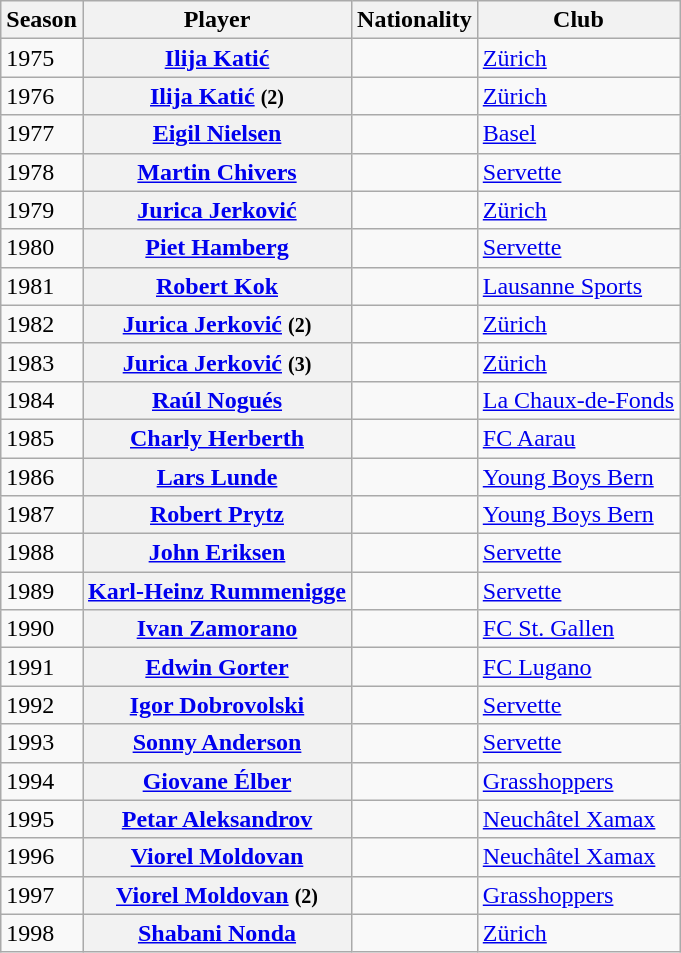<table class="sortable wikitable plainrowheaders">
<tr>
<th scope="col">Season</th>
<th>Player</th>
<th>Nationality</th>
<th>Club</th>
</tr>
<tr>
<td>1975</td>
<th scope="row"><a href='#'>Ilija Katić</a></th>
<td></td>
<td><a href='#'>Zürich</a></td>
</tr>
<tr>
<td>1976</td>
<th scope="row"><a href='#'>Ilija Katić</a> <small>(2)</small></th>
<td></td>
<td><a href='#'>Zürich</a></td>
</tr>
<tr>
<td>1977</td>
<th scope="row"><a href='#'>Eigil Nielsen</a></th>
<td></td>
<td><a href='#'>Basel</a></td>
</tr>
<tr>
<td>1978</td>
<th scope="row"><a href='#'>Martin Chivers</a></th>
<td></td>
<td><a href='#'>Servette</a></td>
</tr>
<tr>
<td>1979</td>
<th scope="row"><a href='#'>Jurica Jerković</a></th>
<td></td>
<td><a href='#'>Zürich</a></td>
</tr>
<tr>
<td>1980</td>
<th scope="row"><a href='#'>Piet Hamberg</a></th>
<td></td>
<td><a href='#'>Servette</a></td>
</tr>
<tr>
<td>1981</td>
<th scope="row"><a href='#'>Robert Kok</a></th>
<td></td>
<td><a href='#'>Lausanne Sports</a></td>
</tr>
<tr>
<td>1982</td>
<th scope="row"><a href='#'>Jurica Jerković</a> <small>(2)</small></th>
<td></td>
<td><a href='#'>Zürich</a></td>
</tr>
<tr>
<td>1983</td>
<th scope="row"><a href='#'>Jurica Jerković</a> <small>(3)</small></th>
<td></td>
<td><a href='#'>Zürich</a></td>
</tr>
<tr>
<td>1984</td>
<th scope="row"><a href='#'>Raúl Nogués</a></th>
<td></td>
<td><a href='#'>La Chaux-de-Fonds</a></td>
</tr>
<tr>
<td>1985</td>
<th scope="row"><a href='#'>Charly Herberth</a></th>
<td></td>
<td><a href='#'>FC Aarau</a></td>
</tr>
<tr>
<td>1986</td>
<th scope="row"><a href='#'>Lars Lunde</a></th>
<td></td>
<td><a href='#'>Young Boys Bern</a></td>
</tr>
<tr>
<td>1987</td>
<th scope="row"><a href='#'>Robert Prytz</a></th>
<td></td>
<td><a href='#'>Young Boys Bern</a></td>
</tr>
<tr>
<td>1988</td>
<th scope="row"><a href='#'>John Eriksen</a></th>
<td></td>
<td><a href='#'>Servette</a></td>
</tr>
<tr>
<td>1989</td>
<th scope="row"><a href='#'>Karl-Heinz Rummenigge</a></th>
<td></td>
<td><a href='#'>Servette</a></td>
</tr>
<tr>
<td>1990</td>
<th scope="row"><a href='#'>Ivan Zamorano</a></th>
<td></td>
<td><a href='#'>FC St. Gallen</a></td>
</tr>
<tr>
<td>1991</td>
<th scope="row"><a href='#'>Edwin Gorter</a></th>
<td></td>
<td><a href='#'>FC Lugano</a></td>
</tr>
<tr>
<td>1992</td>
<th scope="row"><a href='#'>Igor Dobrovolski</a></th>
<td></td>
<td><a href='#'>Servette</a></td>
</tr>
<tr>
<td>1993</td>
<th scope="row"><a href='#'>Sonny Anderson</a></th>
<td></td>
<td><a href='#'>Servette</a></td>
</tr>
<tr>
<td>1994</td>
<th scope="row"><a href='#'>Giovane Élber</a></th>
<td></td>
<td><a href='#'>Grasshoppers</a></td>
</tr>
<tr>
<td>1995</td>
<th scope="row"><a href='#'>Petar Aleksandrov</a></th>
<td></td>
<td><a href='#'>Neuchâtel Xamax</a></td>
</tr>
<tr>
<td>1996</td>
<th scope="row"><a href='#'>Viorel Moldovan</a></th>
<td></td>
<td><a href='#'>Neuchâtel Xamax</a></td>
</tr>
<tr>
<td>1997</td>
<th scope="row"><a href='#'>Viorel Moldovan</a> <small>(2)</small></th>
<td></td>
<td><a href='#'>Grasshoppers</a></td>
</tr>
<tr>
<td>1998</td>
<th scope="row"><a href='#'>Shabani Nonda</a></th>
<td></td>
<td><a href='#'>Zürich</a></td>
</tr>
</table>
